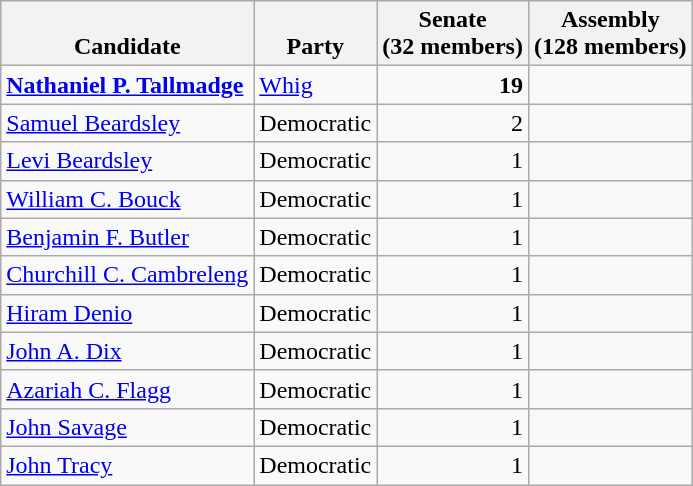<table class=wikitable>
<tr valign=bottom>
<th>Candidate</th>
<th>Party</th>
<th>Senate <br>(32 members)<br></th>
<th>Assembly <br>(128 members)</th>
</tr>
<tr>
<td><strong><a href='#'>Nathaniel P. Tallmadge</a></strong></td>
<td><a href='#'>Whig</a></td>
<td align=right><strong>19</strong></td>
<td align=right></td>
</tr>
<tr>
<td><a href='#'>Samuel Beardsley</a></td>
<td>Democratic</td>
<td align=right>2</td>
<td align=right></td>
</tr>
<tr>
<td><a href='#'>Levi Beardsley</a></td>
<td>Democratic</td>
<td align=right>1</td>
<td align=right></td>
</tr>
<tr>
<td><a href='#'>William C. Bouck</a></td>
<td>Democratic</td>
<td align=right>1</td>
<td align=right></td>
</tr>
<tr>
<td><a href='#'>Benjamin F. Butler</a></td>
<td>Democratic</td>
<td align=right>1</td>
<td align=right></td>
</tr>
<tr>
<td><a href='#'>Churchill C. Cambreleng</a></td>
<td>Democratic</td>
<td align=right>1</td>
<td align=right></td>
</tr>
<tr>
<td><a href='#'>Hiram Denio</a></td>
<td>Democratic</td>
<td align=right>1</td>
<td align=right></td>
</tr>
<tr>
<td><a href='#'>John A. Dix</a></td>
<td>Democratic</td>
<td align=right>1</td>
<td align=right></td>
</tr>
<tr>
<td><a href='#'>Azariah C. Flagg</a></td>
<td>Democratic</td>
<td align=right>1</td>
<td align=right></td>
</tr>
<tr>
<td><a href='#'>John Savage</a></td>
<td>Democratic</td>
<td align=right>1</td>
<td align=right></td>
</tr>
<tr>
<td><a href='#'>John Tracy</a></td>
<td>Democratic</td>
<td align=right>1</td>
<td align=right></td>
</tr>
</table>
